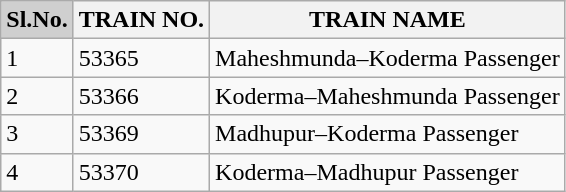<table class="wikitable sortable">
<tr>
<th style="background-color:#cfcfcf;"  align="center">Sl.No.</th>
<th>TRAIN NO.</th>
<th>TRAIN NAME</th>
</tr>
<tr>
<td>1</td>
<td>53365</td>
<td>Maheshmunda–Koderma Passenger</td>
</tr>
<tr>
<td>2</td>
<td>53366</td>
<td>Koderma–Maheshmunda Passenger</td>
</tr>
<tr>
<td>3</td>
<td>53369</td>
<td>Madhupur–Koderma Passenger</td>
</tr>
<tr>
<td>4</td>
<td>53370</td>
<td>Koderma–Madhupur Passenger</td>
</tr>
</table>
